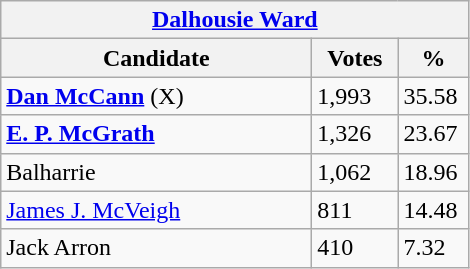<table class="wikitable">
<tr>
<th colspan="3"><a href='#'>Dalhousie Ward</a></th>
</tr>
<tr>
<th style="width: 200px">Candidate</th>
<th style="width: 50px">Votes</th>
<th style="width: 40px">%</th>
</tr>
<tr>
<td><strong><a href='#'>Dan McCann</a></strong> (X)</td>
<td>1,993</td>
<td>35.58</td>
</tr>
<tr>
<td><strong><a href='#'>E. P. McGrath</a></strong></td>
<td>1,326</td>
<td>23.67</td>
</tr>
<tr>
<td>Balharrie</td>
<td>1,062</td>
<td>18.96</td>
</tr>
<tr>
<td><a href='#'>James J. McVeigh</a></td>
<td>811</td>
<td>14.48</td>
</tr>
<tr>
<td>Jack Arron</td>
<td>410</td>
<td>7.32</td>
</tr>
</table>
